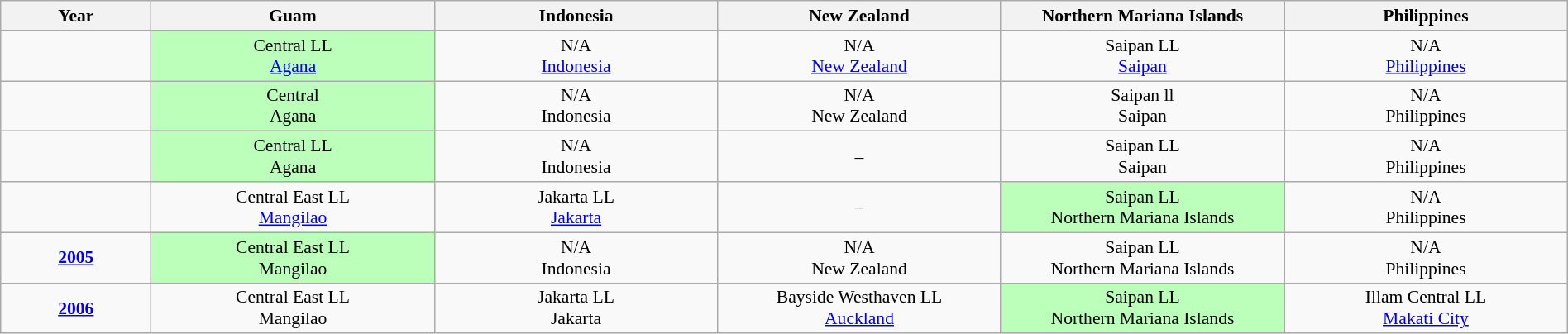<table class="wikitable" width="100%" style="font-size: 90%; text-align: center;">
<tr>
<th width="50">Year</th>
<th width="100" align="center"> Guam</th>
<th width="100" align="center"> Indonesia</th>
<th width="100" align="center"> New Zealand</th>
<th width="100" align="center"> Northern Mariana Islands</th>
<th width="100" align="center"> Philippines</th>
</tr>
<tr>
<td><strong></strong></td>
<td style="background:#bfb;">Central LL<br><a href='#'>Agana</a></td>
<td>N/A<br><a href='#'>Indonesia</a></td>
<td>N/A<br><a href='#'>New Zealand</a></td>
<td>Saipan LL<br><a href='#'>Saipan</a></td>
<td>N/A<br><a href='#'>Philippines</a></td>
</tr>
<tr>
<td><strong></strong></td>
<td style="background:#bfb;">Central<br>Agana</td>
<td>N/A<br>Indonesia</td>
<td>N/A<br>New Zealand</td>
<td>Saipan ll<br>Saipan</td>
<td>N/A<br>Philippines</td>
</tr>
<tr>
<td><strong></strong></td>
<td style="background:#bfb;">Central LL<br>Agana</td>
<td>N/A<br>Indonesia</td>
<td>–</td>
<td>Saipan LL<br>Saipan</td>
<td>N/A<br>Philippines</td>
</tr>
<tr>
<td><strong></strong></td>
<td>Central East LL<br><a href='#'>Mangilao</a></td>
<td>Jakarta LL<br><a href='#'>Jakarta</a></td>
<td>–</td>
<td style="background:#bfb;">Saipan LL<br>Northern Mariana Islands</td>
<td>N/A<br>Philippines</td>
</tr>
<tr>
<td><strong><a href='#'>2005</a></strong></td>
<td style="background:#bfb;">Central East LL<br>Mangilao</td>
<td>N/A<br>Indonesia</td>
<td>N/A<br>New Zealand</td>
<td>Saipan LL<br>Northern Mariana Islands</td>
<td>N/A<br>Philippines</td>
</tr>
<tr>
<td><strong><a href='#'>2006</a></strong></td>
<td>Central East LL<br>Mangilao</td>
<td>Jakarta LL<br>Jakarta</td>
<td>Bayside Westhaven LL<br><a href='#'>Auckland</a></td>
<td style="background:#bfb;">Saipan LL<br>Northern Mariana Islands</td>
<td>Illam Central LL<br><a href='#'>Makati City</a></td>
</tr>
</table>
